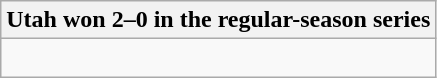<table class="wikitable collapsible collapsed">
<tr>
<th>Utah won 2–0 in the regular-season series</th>
</tr>
<tr>
<td><br>
</td>
</tr>
</table>
